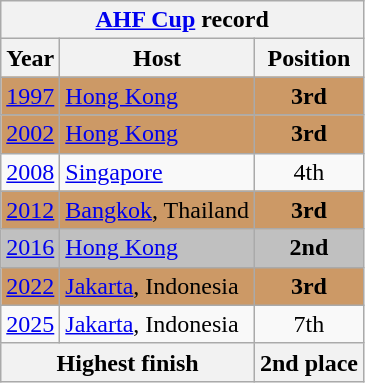<table class="wikitable" style="text-align: center;">
<tr>
<th colspan=3><a href='#'>AHF Cup</a> record</th>
</tr>
<tr>
<th>Year</th>
<th>Host</th>
<th>Position</th>
</tr>
<tr bgcolor=cc9966>
<td><a href='#'>1997</a></td>
<td align=left> <a href='#'>Hong Kong</a></td>
<td><strong>3rd</strong></td>
</tr>
<tr bgcolor=cc9966>
<td><a href='#'>2002</a></td>
<td align=left> <a href='#'>Hong Kong</a></td>
<td><strong>3rd</strong></td>
</tr>
<tr>
<td><a href='#'>2008</a></td>
<td align=left> <a href='#'>Singapore</a></td>
<td>4th</td>
</tr>
<tr bgcolor=cc9966>
<td><a href='#'>2012</a></td>
<td align=left> <a href='#'>Bangkok</a>, Thailand</td>
<td><strong>3rd</strong></td>
</tr>
<tr bgcolor=silver>
<td><a href='#'>2016</a></td>
<td align=left> <a href='#'>Hong Kong</a></td>
<td><strong>2nd</strong></td>
</tr>
<tr bgcolor=cc9966>
<td><a href='#'>2022</a></td>
<td align=left> <a href='#'>Jakarta</a>, Indonesia</td>
<td><strong>3rd</strong></td>
</tr>
<tr>
<td><a href='#'>2025</a></td>
<td align=left> <a href='#'>Jakarta</a>, Indonesia</td>
<td>7th</td>
</tr>
<tr>
<th colspan=2>Highest finish</th>
<th>2nd place</th>
</tr>
</table>
